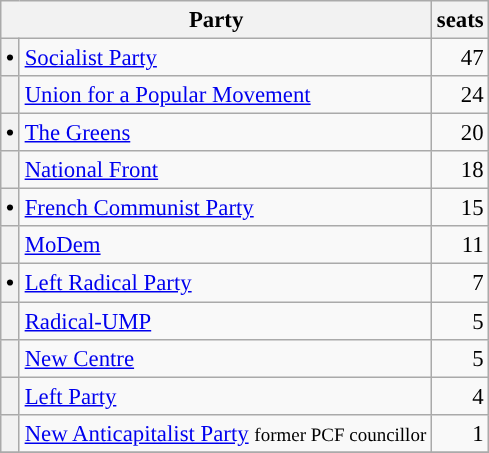<table class="wikitable" style="font-size: 95%;">
<tr>
<th colspan=2>Party</th>
<th>seats</th>
</tr>
<tr>
<th style="background-color: "><span>•</span></th>
<td><a href='#'>Socialist Party</a></td>
<td align="right">47</td>
</tr>
<tr>
<th style="background-color: "></th>
<td><a href='#'>Union for a Popular Movement</a></td>
<td align="right">24</td>
</tr>
<tr>
<th style="background-color: "><span>•</span></th>
<td><a href='#'>The Greens</a></td>
<td align="right">20</td>
</tr>
<tr>
<th style="background-color: "></th>
<td><a href='#'>National Front</a></td>
<td align="right">18</td>
</tr>
<tr>
<th style="background-color: "><span>•</span></th>
<td><a href='#'>French Communist Party</a></td>
<td align="right">15</td>
</tr>
<tr>
<th style="background-color: "></th>
<td><a href='#'>MoDem</a></td>
<td align="right">11</td>
</tr>
<tr>
<th style="background-color: "><span>•</span></th>
<td><a href='#'>Left Radical Party</a></td>
<td align="right">7</td>
</tr>
<tr>
<th style="background-color: "></th>
<td><a href='#'>Radical-UMP</a></td>
<td align="right">5</td>
</tr>
<tr>
<th style="background-color: "></th>
<td><a href='#'>New Centre</a></td>
<td align="right">5</td>
</tr>
<tr>
<th style="background-color: "></th>
<td><a href='#'>Left Party</a></td>
<td align="right">4</td>
</tr>
<tr>
<th style="background-color: "></th>
<td><a href='#'>New Anticapitalist Party</a> <small>former PCF councillor</small></td>
<td align="right">1</td>
</tr>
<tr>
</tr>
</table>
